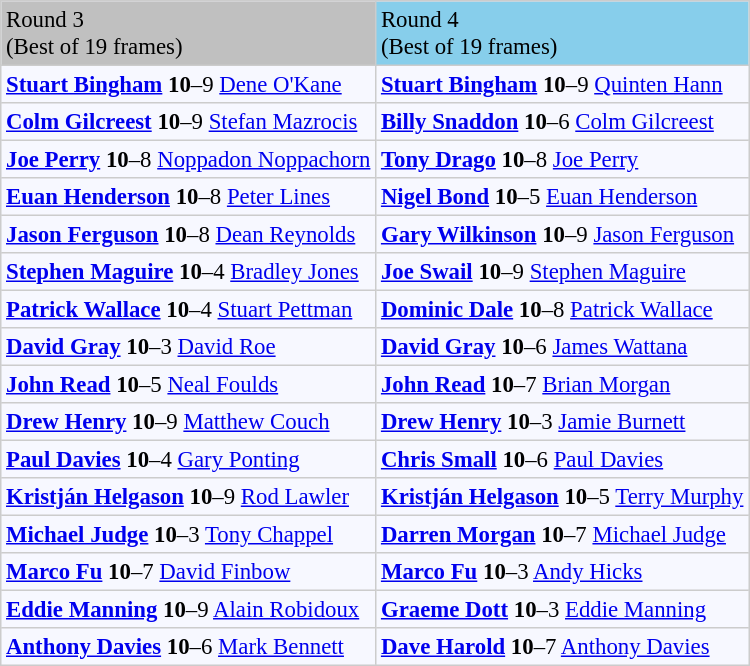<table cellpadding="3" cellspacing="0" border="1" style="background:#f7f8ff; font-size:95%; border:#ccc solid 1px; border-collapse:collapse;">
<tr>
<td style="background:silver">Round 3<br>(Best of 19 frames)</td>
<td style="background:skyblue">Round 4<br>(Best of 19 frames)</td>
</tr>
<tr>
<td><strong> <a href='#'>Stuart Bingham</a> 10</strong>–9  <a href='#'>Dene O'Kane</a></td>
<td><strong> <a href='#'>Stuart Bingham</a> 10</strong>–9  <a href='#'>Quinten Hann</a></td>
</tr>
<tr>
<td><strong> <a href='#'>Colm Gilcreest</a> 10</strong>–9  <a href='#'>Stefan Mazrocis</a></td>
<td><strong> <a href='#'>Billy Snaddon</a> 10</strong>–6  <a href='#'>Colm Gilcreest</a></td>
</tr>
<tr>
<td><strong> <a href='#'>Joe Perry</a> 10</strong>–8  <a href='#'>Noppadon Noppachorn</a></td>
<td><strong> <a href='#'>Tony Drago</a> 10</strong>–8  <a href='#'>Joe Perry</a></td>
</tr>
<tr>
<td><strong> <a href='#'>Euan Henderson</a> 10</strong>–8  <a href='#'>Peter Lines</a></td>
<td><strong> <a href='#'>Nigel Bond</a> 10</strong>–5  <a href='#'>Euan Henderson</a></td>
</tr>
<tr>
<td><strong> <a href='#'>Jason Ferguson</a> 10</strong>–8  <a href='#'>Dean Reynolds</a></td>
<td><strong> <a href='#'>Gary Wilkinson</a> 10</strong>–9  <a href='#'>Jason Ferguson</a></td>
</tr>
<tr>
<td><strong> <a href='#'>Stephen Maguire</a> 10</strong>–4  <a href='#'>Bradley Jones</a></td>
<td><strong> <a href='#'>Joe Swail</a> 10</strong>–9  <a href='#'>Stephen Maguire</a></td>
</tr>
<tr>
<td><strong> <a href='#'>Patrick Wallace</a> 10</strong>–4  <a href='#'>Stuart Pettman</a></td>
<td><strong> <a href='#'>Dominic Dale</a> 10</strong>–8  <a href='#'>Patrick Wallace</a></td>
</tr>
<tr>
<td><strong> <a href='#'>David Gray</a> 10</strong>–3  <a href='#'>David Roe</a></td>
<td><strong> <a href='#'>David Gray</a> 10</strong>–6  <a href='#'>James Wattana</a></td>
</tr>
<tr>
<td><strong> <a href='#'>John Read</a> 10</strong>–5  <a href='#'>Neal Foulds</a></td>
<td><strong> <a href='#'>John Read</a> 10</strong>–7  <a href='#'>Brian Morgan</a></td>
</tr>
<tr>
<td><strong> <a href='#'>Drew Henry</a> 10</strong>–9  <a href='#'>Matthew Couch</a></td>
<td><strong> <a href='#'>Drew Henry</a> 10</strong>–3  <a href='#'>Jamie Burnett</a></td>
</tr>
<tr>
<td><strong> <a href='#'>Paul Davies</a> 10</strong>–4  <a href='#'>Gary Ponting</a></td>
<td><strong> <a href='#'>Chris Small</a> 10</strong>–6  <a href='#'>Paul Davies</a></td>
</tr>
<tr>
<td><strong> <a href='#'>Kristján Helgason</a> 10</strong>–9  <a href='#'>Rod Lawler</a></td>
<td><strong> <a href='#'>Kristján Helgason</a> 10</strong>–5  <a href='#'>Terry Murphy</a></td>
</tr>
<tr>
<td><strong> <a href='#'>Michael Judge</a> 10</strong>–3  <a href='#'>Tony Chappel</a></td>
<td><strong> <a href='#'>Darren Morgan</a> 10</strong>–7  <a href='#'>Michael Judge</a></td>
</tr>
<tr>
<td><strong> <a href='#'>Marco Fu</a> 10</strong>–7  <a href='#'>David Finbow</a></td>
<td><strong> <a href='#'>Marco Fu</a> 10</strong>–3  <a href='#'>Andy Hicks</a></td>
</tr>
<tr>
<td><strong> <a href='#'>Eddie Manning</a> 10</strong>–9  <a href='#'>Alain Robidoux</a></td>
<td><strong> <a href='#'>Graeme Dott</a> 10</strong>–3  <a href='#'>Eddie Manning</a></td>
</tr>
<tr>
<td><strong> <a href='#'>Anthony Davies</a> 10</strong>–6  <a href='#'>Mark Bennett</a></td>
<td><strong> <a href='#'>Dave Harold</a> 10</strong>–7  <a href='#'>Anthony Davies</a></td>
</tr>
</table>
